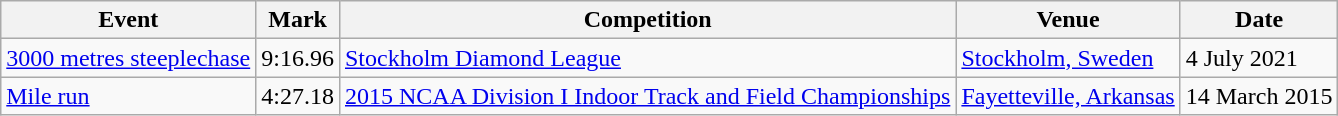<table class=wikitable>
<tr>
<th>Event</th>
<th>Mark</th>
<th>Competition</th>
<th>Venue</th>
<th>Date</th>
</tr>
<tr>
<td><a href='#'>3000 metres steeplechase</a></td>
<td>9:16.96</td>
<td><a href='#'>Stockholm Diamond League</a></td>
<td><a href='#'>Stockholm, Sweden</a></td>
<td>4 July 2021</td>
</tr>
<tr>
<td><a href='#'>Mile run</a></td>
<td>4:27.18</td>
<td><a href='#'>2015 NCAA Division I Indoor Track and Field Championships</a></td>
<td><a href='#'>Fayetteville, Arkansas</a></td>
<td>14 March 2015</td>
</tr>
</table>
